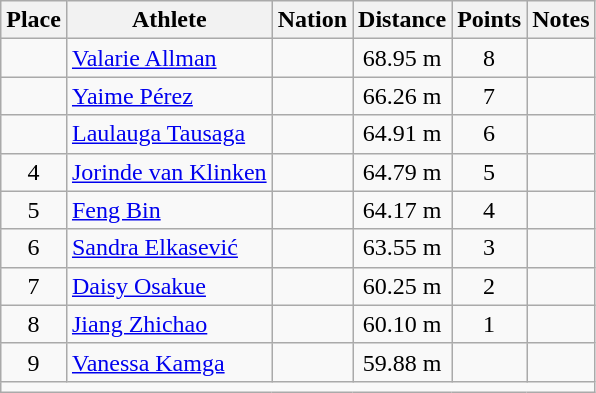<table class="wikitable mw-datatable sortable" style="text-align:center;">
<tr>
<th scope="col">Place</th>
<th scope="col">Athlete</th>
<th scope="col">Nation</th>
<th scope="col">Distance</th>
<th scope="col">Points</th>
<th scope="col">Notes</th>
</tr>
<tr>
<td></td>
<td align="left"><a href='#'>Valarie Allman</a></td>
<td align="left"></td>
<td>68.95 m</td>
<td>8</td>
<td></td>
</tr>
<tr>
<td></td>
<td align="left"><a href='#'>Yaime Pérez</a></td>
<td align="left"></td>
<td>66.26 m</td>
<td>7</td>
<td></td>
</tr>
<tr>
<td></td>
<td align="left"><a href='#'>Laulauga Tausaga</a></td>
<td align="left"></td>
<td>64.91 m</td>
<td>6</td>
<td></td>
</tr>
<tr>
<td>4</td>
<td align="left"><a href='#'>Jorinde van Klinken</a></td>
<td align="left"></td>
<td>64.79 m</td>
<td>5</td>
<td></td>
</tr>
<tr>
<td>5</td>
<td align="left"><a href='#'>Feng Bin</a></td>
<td align="left"></td>
<td>64.17 m</td>
<td>4</td>
<td></td>
</tr>
<tr>
<td>6</td>
<td align="left"><a href='#'>Sandra Elkasević</a></td>
<td align="left"></td>
<td>63.55 m</td>
<td>3</td>
<td></td>
</tr>
<tr>
<td>7</td>
<td align="left"><a href='#'>Daisy Osakue</a></td>
<td align="left"></td>
<td>60.25 m</td>
<td>2</td>
<td></td>
</tr>
<tr>
<td>8</td>
<td align="left"><a href='#'>Jiang Zhichao</a></td>
<td align="left"></td>
<td>60.10 m</td>
<td>1</td>
<td></td>
</tr>
<tr>
<td>9</td>
<td align="left"><a href='#'>Vanessa Kamga</a></td>
<td align="left"></td>
<td>59.88 m</td>
<td></td>
<td></td>
</tr>
<tr class="sortbottom">
<td colspan="6"></td>
</tr>
</table>
